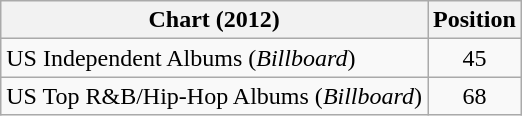<table class="wikitable">
<tr>
<th>Chart (2012)</th>
<th>Position</th>
</tr>
<tr>
<td>US Independent Albums (<em>Billboard</em>)</td>
<td style="text-align:center;">45</td>
</tr>
<tr>
<td>US Top R&B/Hip-Hop Albums (<em>Billboard</em>)</td>
<td style="text-align:center;">68</td>
</tr>
</table>
